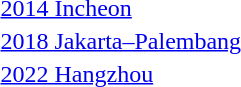<table>
<tr>
<td><a href='#'>2014 Incheon</a></td>
<td></td>
<td></td>
<td></td>
</tr>
<tr>
<td><a href='#'>2018 Jakarta–Palembang</a></td>
<td></td>
<td></td>
<td></td>
</tr>
<tr>
<td><a href='#'>2022 Hangzhou</a></td>
<td></td>
<td></td>
<td></td>
</tr>
</table>
